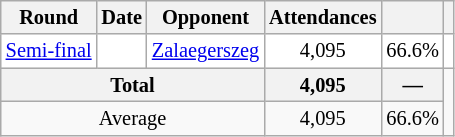<table class="wikitable sortable mw-collapsible mw-collapsed" style="text-align:center; font-size:85%;">
<tr>
<th scope="col">Round</th>
<th scope="col">Date</th>
<th scope="col">Opponent</th>
<th scope="col">Attendances</th>
<th scope="col"></th>
<th scope="col"></th>
</tr>
<tr bgcolor="white">
<td><a href='#'>Semi-final</a></td>
<td></td>
<td><a href='#'>Zalaegerszeg</a></td>
<td>4,095</td>
<td>66.6%</td>
<td></td>
</tr>
<tr>
<th colspan="3">Total</th>
<th>4,095</th>
<th>—</th>
</tr>
<tr>
<td colspan="3">Average</td>
<td>4,095</td>
<td>66.6%</td>
</tr>
</table>
